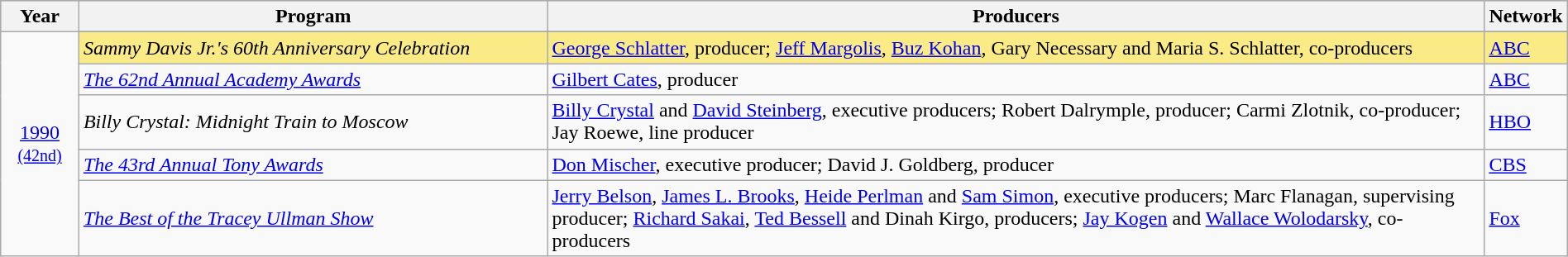<table class="wikitable" style="width:100%">
<tr bgcolor="#bebebe">
<th width="5%">Year</th>
<th width="30%">Program</th>
<th width="60%">Producers</th>
<th width="5%">Network</th>
</tr>
<tr>
<td rowspan=6" style="text-align:center"><a href='#'>1990</a><br><small><a href='#'>(42nd)</a></small><br></td>
</tr>
<tr style="background:#FAEB86">
<td><em>Sammy Davis Jr.'s 60th Anniversary Celebration</em></td>
<td><a href='#'>George Schlatter</a>, producer; <a href='#'>Jeff Margolis</a>, <a href='#'>Buz Kohan</a>, Gary Necessary and Maria S. Schlatter, co-producers</td>
<td><a href='#'>ABC</a></td>
</tr>
<tr>
<td><em><a href='#'>The 62nd Annual Academy Awards</a></em></td>
<td><a href='#'>Gilbert Cates</a>, producer</td>
<td><a href='#'>ABC</a></td>
</tr>
<tr>
<td><em>Billy Crystal: Midnight Train to Moscow</em></td>
<td><a href='#'>Billy Crystal</a> and <a href='#'>David Steinberg</a>, executive producers; Robert Dalrymple, producer; Carmi Zlotnik, co-producer; Jay Roewe, line producer</td>
<td><a href='#'>HBO</a></td>
</tr>
<tr>
<td><em><a href='#'>The 43rd Annual Tony Awards</a></em></td>
<td><a href='#'>Don Mischer</a>, executive producer; David J. Goldberg, producer</td>
<td><a href='#'>CBS</a></td>
</tr>
<tr>
<td><em><a href='#'>The Best of the Tracey Ullman Show</a></em></td>
<td><a href='#'>Jerry Belson</a>, <a href='#'>James L. Brooks</a>, <a href='#'>Heide Perlman</a> and <a href='#'>Sam Simon</a>, executive producers; Marc Flanagan, supervising producer; <a href='#'>Richard Sakai</a>, <a href='#'>Ted Bessell</a> and Dinah Kirgo, producers; <a href='#'>Jay Kogen</a> and <a href='#'>Wallace Wolodarsky</a>, co-producers</td>
<td><a href='#'>Fox</a></td>
</tr>
</table>
